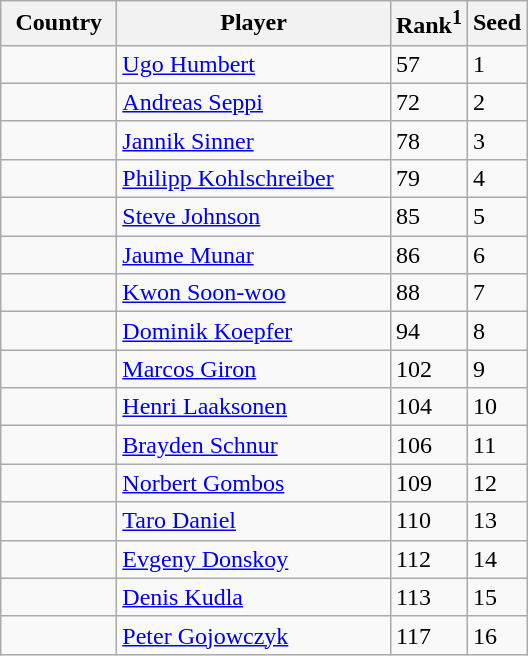<table class="sortable wikitable">
<tr>
<th width="70">Country</th>
<th width="175">Player</th>
<th>Rank<sup>1</sup></th>
<th>Seed</th>
</tr>
<tr>
<td></td>
<td><a href='#'>Ugo Humbert</a></td>
<td>57</td>
<td>1</td>
</tr>
<tr>
<td></td>
<td><a href='#'>Andreas Seppi</a></td>
<td>72</td>
<td>2</td>
</tr>
<tr>
<td></td>
<td><a href='#'>Jannik Sinner</a></td>
<td>78</td>
<td>3</td>
</tr>
<tr>
<td></td>
<td><a href='#'>Philipp Kohlschreiber</a></td>
<td>79</td>
<td>4</td>
</tr>
<tr>
<td></td>
<td><a href='#'>Steve Johnson</a></td>
<td>85</td>
<td>5</td>
</tr>
<tr>
<td></td>
<td><a href='#'>Jaume Munar</a></td>
<td>86</td>
<td>6</td>
</tr>
<tr>
<td></td>
<td><a href='#'>Kwon Soon-woo</a></td>
<td>88</td>
<td>7</td>
</tr>
<tr>
<td></td>
<td><a href='#'>Dominik Koepfer</a></td>
<td>94</td>
<td>8</td>
</tr>
<tr>
<td></td>
<td><a href='#'>Marcos Giron</a></td>
<td>102</td>
<td>9</td>
</tr>
<tr>
<td></td>
<td><a href='#'>Henri Laaksonen</a></td>
<td>104</td>
<td>10</td>
</tr>
<tr>
<td></td>
<td><a href='#'>Brayden Schnur</a></td>
<td>106</td>
<td>11</td>
</tr>
<tr>
<td></td>
<td><a href='#'>Norbert Gombos</a></td>
<td>109</td>
<td>12</td>
</tr>
<tr>
<td></td>
<td><a href='#'>Taro Daniel</a></td>
<td>110</td>
<td>13</td>
</tr>
<tr>
<td></td>
<td><a href='#'>Evgeny Donskoy</a></td>
<td>112</td>
<td>14</td>
</tr>
<tr>
<td></td>
<td><a href='#'>Denis Kudla</a></td>
<td>113</td>
<td>15</td>
</tr>
<tr>
<td></td>
<td><a href='#'>Peter Gojowczyk</a></td>
<td>117</td>
<td>16</td>
</tr>
</table>
